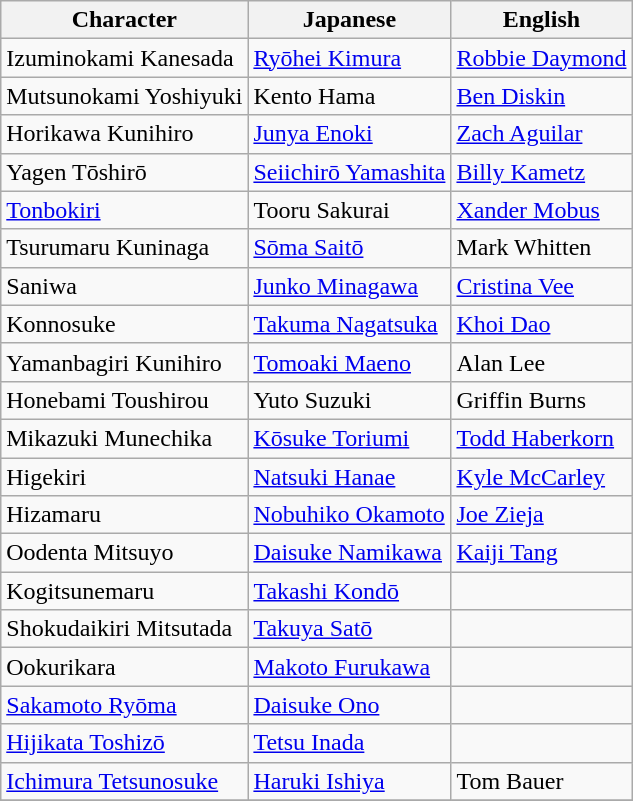<table class="wikitable">
<tr>
<th>Character</th>
<th>Japanese</th>
<th>English</th>
</tr>
<tr>
<td>Izuminokami Kanesada</td>
<td><a href='#'>Ryōhei Kimura</a></td>
<td><a href='#'>Robbie Daymond</a></td>
</tr>
<tr>
<td>Mutsunokami Yoshiyuki</td>
<td>Kento Hama</td>
<td><a href='#'>Ben Diskin</a></td>
</tr>
<tr>
<td>Horikawa Kunihiro</td>
<td><a href='#'>Junya Enoki</a></td>
<td><a href='#'>Zach Aguilar</a></td>
</tr>
<tr>
<td>Yagen Tōshirō</td>
<td><a href='#'>Seiichirō Yamashita</a></td>
<td><a href='#'>Billy Kametz</a></td>
</tr>
<tr>
<td><a href='#'>Tonbokiri</a></td>
<td>Tooru Sakurai</td>
<td><a href='#'>Xander Mobus</a></td>
</tr>
<tr>
<td>Tsurumaru Kuninaga</td>
<td><a href='#'>Sōma Saitō</a></td>
<td>Mark Whitten</td>
</tr>
<tr>
<td>Saniwa</td>
<td><a href='#'>Junko Minagawa</a></td>
<td><a href='#'>Cristina Vee</a></td>
</tr>
<tr>
<td>Konnosuke</td>
<td><a href='#'>Takuma Nagatsuka</a></td>
<td><a href='#'>Khoi Dao</a></td>
</tr>
<tr>
<td>Yamanbagiri Kunihiro</td>
<td><a href='#'>Tomoaki Maeno</a></td>
<td>Alan Lee</td>
</tr>
<tr>
<td>Honebami Toushirou</td>
<td>Yuto Suzuki</td>
<td>Griffin Burns</td>
</tr>
<tr>
<td>Mikazuki Munechika</td>
<td><a href='#'>Kōsuke Toriumi</a></td>
<td><a href='#'>Todd Haberkorn</a></td>
</tr>
<tr>
<td>Higekiri</td>
<td><a href='#'>Natsuki Hanae</a></td>
<td><a href='#'>Kyle McCarley</a></td>
</tr>
<tr>
<td>Hizamaru</td>
<td><a href='#'>Nobuhiko Okamoto</a></td>
<td><a href='#'>Joe Zieja</a></td>
</tr>
<tr>
<td>Oodenta Mitsuyo</td>
<td><a href='#'>Daisuke Namikawa</a></td>
<td><a href='#'>Kaiji Tang</a></td>
</tr>
<tr>
<td>Kogitsunemaru</td>
<td><a href='#'>Takashi Kondō</a></td>
<td></td>
</tr>
<tr>
<td>Shokudaikiri Mitsutada</td>
<td><a href='#'>Takuya Satō</a></td>
<td></td>
</tr>
<tr>
<td>Ookurikara</td>
<td><a href='#'>Makoto Furukawa</a></td>
<td></td>
</tr>
<tr>
<td><a href='#'>Sakamoto Ryōma</a></td>
<td><a href='#'>Daisuke Ono</a></td>
<td></td>
</tr>
<tr>
<td><a href='#'>Hijikata Toshizō</a></td>
<td><a href='#'>Tetsu Inada</a></td>
<td></td>
</tr>
<tr>
<td><a href='#'>Ichimura Tetsunosuke</a></td>
<td><a href='#'>Haruki Ishiya</a></td>
<td>Tom Bauer</td>
</tr>
<tr>
</tr>
</table>
